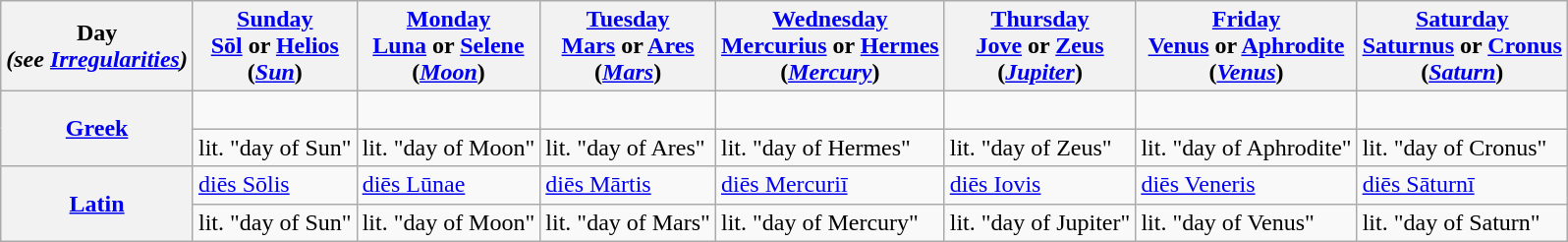<table class="wikitable sortable">
<tr>
<th>Day<br><em>(see <a href='#'>Irregularities</a>)</em></th>
<th><a href='#'>Sunday</a><br><a href='#'>Sōl</a> or <a href='#'>Helios</a> <br>(<em><a href='#'>Sun</a></em>)</th>
<th><a href='#'>Monday</a><br><a href='#'>Luna</a> or <a href='#'>Selene</a> <br>(<em><a href='#'>Moon</a></em>)</th>
<th><a href='#'>Tuesday</a><br><a href='#'>Mars</a> or <a href='#'>Ares</a><br>(<em><a href='#'>Mars</a></em>)</th>
<th><a href='#'>Wednesday</a><br><a href='#'>Mercurius</a> or <a href='#'>Hermes</a><br>(<em><a href='#'>Mercury</a></em>)</th>
<th><a href='#'>Thursday</a><br><a href='#'>Jove</a> or <a href='#'>Zeus</a> <br>(<em><a href='#'>Jupiter</a></em>)</th>
<th><a href='#'>Friday</a><br><a href='#'>Venus</a> or <a href='#'>Aphrodite</a> <br>(<em><a href='#'>Venus</a></em>)</th>
<th><a href='#'>Saturday</a><br><a href='#'>Saturnus</a> or <a href='#'>Cronus</a><br>(<em><a href='#'>Saturn</a></em>)</th>
</tr>
<tr>
<th rowspan="2"><a href='#'>Greek</a></th>
<td><br></td>
<td><br></td>
<td><br></td>
<td><br></td>
<td><br></td>
<td><br></td>
<td><br></td>
</tr>
<tr>
<td>lit. "day of Sun"</td>
<td>lit. "day of Moon"</td>
<td>lit. "day of Ares"</td>
<td>lit. "day of Hermes"</td>
<td>lit. "day of Zeus"</td>
<td>lit. "day of Aphrodite"</td>
<td>lit. "day of Cronus"</td>
</tr>
<tr>
<th rowspan="2"><a href='#'>Latin</a></th>
<td><a href='#'>diēs Sōlis</a></td>
<td><a href='#'>diēs Lūnae</a></td>
<td><a href='#'>diēs Mārtis</a></td>
<td><a href='#'>diēs Mercuriī</a></td>
<td><a href='#'>diēs Iovis</a></td>
<td><a href='#'>diēs Veneris</a></td>
<td><a href='#'>diēs Sāturnī</a></td>
</tr>
<tr>
<td>lit. "day of Sun"</td>
<td>lit. "day of Moon"</td>
<td>lit. "day of Mars"</td>
<td>lit. "day of Mercury"</td>
<td>lit. "day of Jupiter"</td>
<td>lit. "day of Venus"</td>
<td>lit. "day of Saturn"</td>
</tr>
</table>
